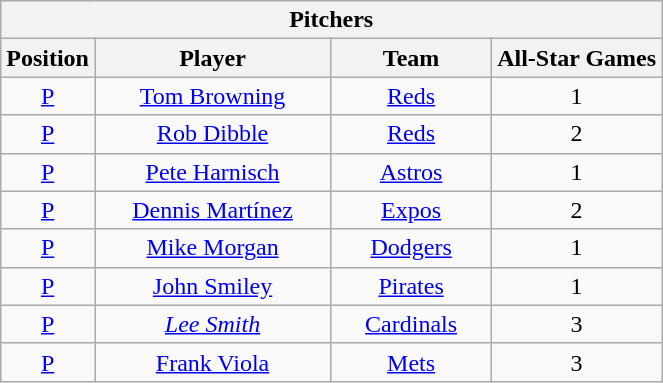<table class="wikitable" style="font-size: 100%; text-align:center;">
<tr>
<th colspan="4">Pitchers</th>
</tr>
<tr>
<th>Position</th>
<th width="150">Player</th>
<th width="100">Team</th>
<th>All-Star Games</th>
</tr>
<tr>
<td><a href='#'>P</a></td>
<td><a href='#'>Tom Browning</a></td>
<td><a href='#'>Reds</a></td>
<td>1</td>
</tr>
<tr>
<td><a href='#'>P</a></td>
<td><a href='#'>Rob Dibble</a></td>
<td><a href='#'>Reds</a></td>
<td>2</td>
</tr>
<tr>
<td><a href='#'>P</a></td>
<td><a href='#'>Pete Harnisch</a></td>
<td><a href='#'>Astros</a></td>
<td>1</td>
</tr>
<tr>
<td><a href='#'>P</a></td>
<td><a href='#'>Dennis Martínez</a></td>
<td><a href='#'>Expos</a></td>
<td>2</td>
</tr>
<tr>
<td><a href='#'>P</a></td>
<td><a href='#'>Mike Morgan</a></td>
<td><a href='#'>Dodgers</a></td>
<td>1</td>
</tr>
<tr>
<td><a href='#'>P</a></td>
<td><a href='#'>John Smiley</a></td>
<td><a href='#'>Pirates</a></td>
<td>1</td>
</tr>
<tr>
<td><a href='#'>P</a></td>
<td><em><a href='#'>Lee Smith</a></em></td>
<td><a href='#'>Cardinals</a></td>
<td>3</td>
</tr>
<tr>
<td><a href='#'>P</a></td>
<td><a href='#'>Frank Viola</a></td>
<td><a href='#'>Mets</a></td>
<td>3</td>
</tr>
</table>
